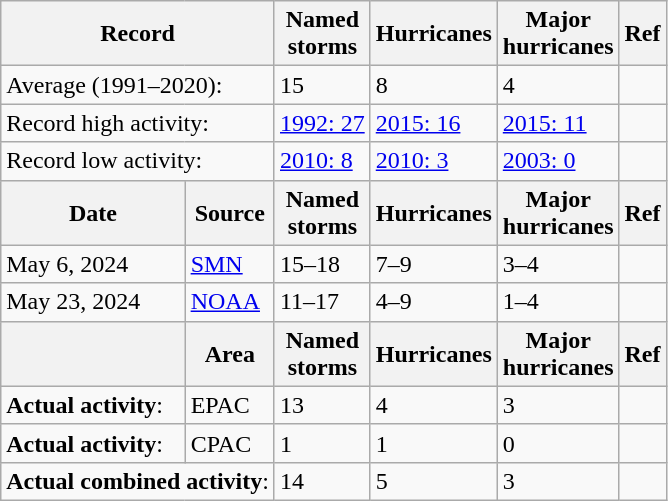<table class="wikitable floatright" style="border-spacing: 2px; border: 1px solid darkgray;">
<tr>
<th colspan=2>Record</th>
<th>Named<br>storms</th>
<th>Hurricanes</th>
<th>Major<br>hurricanes</th>
<th>Ref</th>
</tr>
<tr>
<td colspan=2>Average (1991–2020):</td>
<td>15</td>
<td>8</td>
<td>4</td>
<td></td>
</tr>
<tr>
<td colspan=2>Record high activity:</td>
<td><a href='#'>1992: 27</a></td>
<td><a href='#'>2015: 16</a></td>
<td><a href='#'>2015: 11</a></td>
<td></td>
</tr>
<tr>
<td colspan=2>Record low activity:</td>
<td><a href='#'>2010: 8</a></td>
<td><a href='#'>2010: 3</a></td>
<td><a href='#'>2003: 0</a></td>
<td></td>
</tr>
<tr>
<th>Date</th>
<th>Source</th>
<th>Named<br>storms</th>
<th>Hurricanes</th>
<th>Major<br>hurricanes</th>
<th>Ref</th>
</tr>
<tr>
<td>May 6, 2024</td>
<td><a href='#'>SMN</a></td>
<td>15–18</td>
<td>7–9</td>
<td>3–4</td>
<td></td>
</tr>
<tr>
<td>May 23, 2024</td>
<td><a href='#'>NOAA</a></td>
<td>11–17</td>
<td>4–9</td>
<td>1–4</td>
<td></td>
</tr>
<tr>
<th></th>
<th>Area</th>
<th>Named<br>storms</th>
<th>Hurricanes</th>
<th>Major<br>hurricanes</th>
<th>Ref</th>
</tr>
<tr>
<td><strong>Actual activity</strong>:</td>
<td>EPAC</td>
<td>13</td>
<td>4</td>
<td>3</td>
<td></td>
</tr>
<tr>
<td><strong>Actual activity</strong>:</td>
<td>CPAC</td>
<td>1</td>
<td>1</td>
<td>0</td>
<td></td>
</tr>
<tr>
<td colspan="2"><strong>Actual combined activity</strong>:</td>
<td>14</td>
<td>5</td>
<td>3</td>
<td></td>
</tr>
</table>
